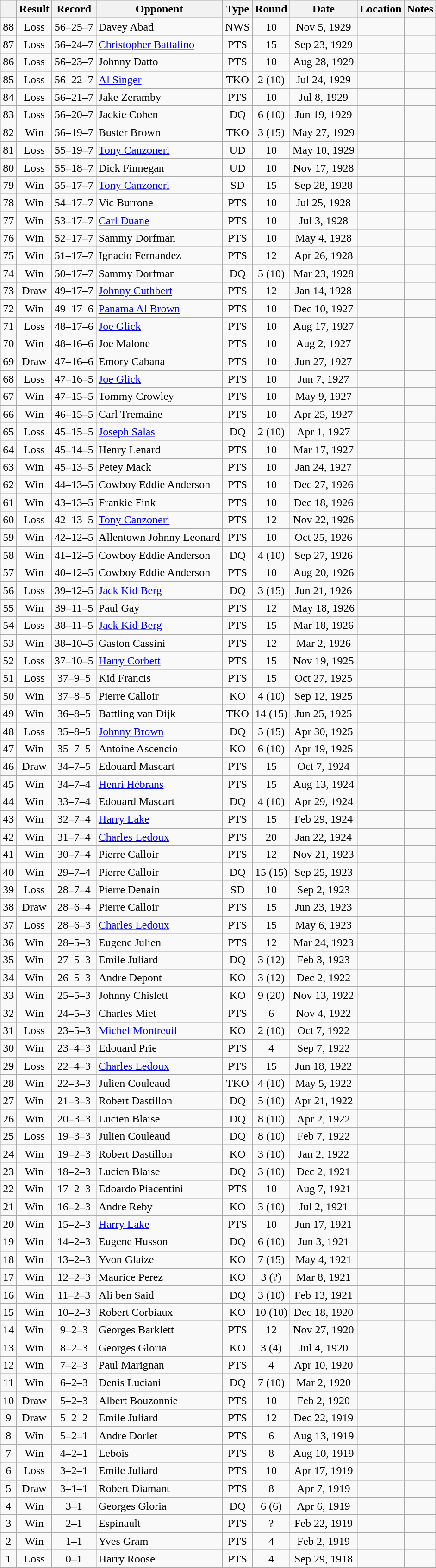<table class="wikitable mw-collapsible" style="text-align:center">
<tr>
<th></th>
<th>Result</th>
<th>Record</th>
<th>Opponent</th>
<th>Type</th>
<th>Round</th>
<th>Date</th>
<th>Location</th>
<th>Notes</th>
</tr>
<tr>
<td>88</td>
<td>Loss</td>
<td>56–25–7</td>
<td align=left>Davey Abad</td>
<td>NWS</td>
<td>10</td>
<td>Nov 5, 1929</td>
<td style="text-align:left;"></td>
<td></td>
</tr>
<tr>
<td>87</td>
<td>Loss</td>
<td>56–24–7</td>
<td align=left><a href='#'>Christopher Battalino</a></td>
<td>PTS</td>
<td>15</td>
<td>Sep 23, 1929</td>
<td style="text-align:left;"></td>
<td style="text-align:left;"></td>
</tr>
<tr>
<td>86</td>
<td>Loss</td>
<td>56–23–7</td>
<td align=left>Johnny Datto</td>
<td>PTS</td>
<td>10</td>
<td>Aug 28, 1929</td>
<td style="text-align:left;"></td>
<td></td>
</tr>
<tr>
<td>85</td>
<td>Loss</td>
<td>56–22–7</td>
<td align=left><a href='#'>Al Singer</a></td>
<td>TKO</td>
<td>2 (10)</td>
<td>Jul 24, 1929</td>
<td style="text-align:left;"></td>
<td></td>
</tr>
<tr>
<td>84</td>
<td>Loss</td>
<td>56–21–7</td>
<td align=left>Jake Zeramby</td>
<td>PTS</td>
<td>10</td>
<td>Jul 8, 1929</td>
<td style="text-align:left;"></td>
<td></td>
</tr>
<tr>
<td>83</td>
<td>Loss</td>
<td>56–20–7</td>
<td align=left>Jackie Cohen</td>
<td>DQ</td>
<td>6 (10)</td>
<td>Jun 19, 1929</td>
<td style="text-align:left;"></td>
<td style="text-align:left;"></td>
</tr>
<tr>
<td>82</td>
<td>Win</td>
<td>56–19–7</td>
<td align=left>Buster Brown</td>
<td>TKO</td>
<td>3 (15)</td>
<td>May 27, 1929</td>
<td style="text-align:left;"></td>
<td style="text-align:left;"></td>
</tr>
<tr>
<td>81</td>
<td>Loss</td>
<td>55–19–7</td>
<td align=left><a href='#'>Tony Canzoneri</a></td>
<td>UD</td>
<td>10</td>
<td>May 10, 1929</td>
<td style="text-align:left;"></td>
<td></td>
</tr>
<tr>
<td>80</td>
<td>Loss</td>
<td>55–18–7</td>
<td align=left>Dick Finnegan</td>
<td>UD</td>
<td>10</td>
<td>Nov 17, 1928</td>
<td style="text-align:left;"></td>
<td></td>
</tr>
<tr>
<td>79</td>
<td>Win</td>
<td>55–17–7</td>
<td align=left><a href='#'>Tony Canzoneri</a></td>
<td>SD</td>
<td>15</td>
<td>Sep 28, 1928</td>
<td style="text-align:left;"></td>
<td style="text-align:left;"></td>
</tr>
<tr>
<td>78</td>
<td>Win</td>
<td>54–17–7</td>
<td align=left>Vic Burrone</td>
<td>PTS</td>
<td>10</td>
<td>Jul 25, 1928</td>
<td style="text-align:left;"></td>
<td></td>
</tr>
<tr>
<td>77</td>
<td>Win</td>
<td>53–17–7</td>
<td align=left><a href='#'>Carl Duane</a></td>
<td>PTS</td>
<td>10</td>
<td>Jul 3, 1928</td>
<td style="text-align:left;"></td>
<td></td>
</tr>
<tr>
<td>76</td>
<td>Win</td>
<td>52–17–7</td>
<td align=left>Sammy Dorfman</td>
<td>PTS</td>
<td>10</td>
<td>May 4, 1928</td>
<td style="text-align:left;"></td>
<td></td>
</tr>
<tr>
<td>75</td>
<td>Win</td>
<td>51–17–7</td>
<td align=left>Ignacio Fernandez</td>
<td>PTS</td>
<td>12</td>
<td>Apr 26, 1928</td>
<td style="text-align:left;"></td>
<td></td>
</tr>
<tr>
<td>74</td>
<td>Win</td>
<td>50–17–7</td>
<td align=left>Sammy Dorfman</td>
<td>DQ</td>
<td>5 (10)</td>
<td>Mar 23, 1928</td>
<td style="text-align:left;"></td>
<td></td>
</tr>
<tr>
<td>73</td>
<td>Draw</td>
<td>49–17–7</td>
<td align=left><a href='#'>Johnny Cuthbert</a></td>
<td>PTS</td>
<td>12</td>
<td>Jan 14, 1928</td>
<td style="text-align:left;"></td>
<td></td>
</tr>
<tr>
<td>72</td>
<td>Win</td>
<td>49–17–6</td>
<td align=left><a href='#'>Panama Al Brown</a></td>
<td>PTS</td>
<td>10</td>
<td>Dec 10, 1927</td>
<td style="text-align:left;"></td>
<td></td>
</tr>
<tr>
<td>71</td>
<td>Loss</td>
<td>48–17–6</td>
<td align=left><a href='#'>Joe Glick</a></td>
<td>PTS</td>
<td>10</td>
<td>Aug 17, 1927</td>
<td style="text-align:left;"></td>
<td></td>
</tr>
<tr>
<td>70</td>
<td>Win</td>
<td>48–16–6</td>
<td align=left>Joe Malone</td>
<td>PTS</td>
<td>10</td>
<td>Aug 2, 1927</td>
<td style="text-align:left;"></td>
<td></td>
</tr>
<tr>
<td>69</td>
<td>Draw</td>
<td>47–16–6</td>
<td align=left>Emory Cabana</td>
<td>PTS</td>
<td>10</td>
<td>Jun 27, 1927</td>
<td style="text-align:left;"></td>
<td></td>
</tr>
<tr>
<td>68</td>
<td>Loss</td>
<td>47–16–5</td>
<td align=left><a href='#'>Joe Glick</a></td>
<td>PTS</td>
<td>10</td>
<td>Jun 7, 1927</td>
<td style="text-align:left;"></td>
<td></td>
</tr>
<tr>
<td>67</td>
<td>Win</td>
<td>47–15–5</td>
<td align=left>Tommy Crowley</td>
<td>PTS</td>
<td>10</td>
<td>May 9, 1927</td>
<td style="text-align:left;"></td>
<td></td>
</tr>
<tr>
<td>66</td>
<td>Win</td>
<td>46–15–5</td>
<td align=left>Carl Tremaine</td>
<td>PTS</td>
<td>10</td>
<td>Apr 25, 1927</td>
<td style="text-align:left;"></td>
<td></td>
</tr>
<tr>
<td>65</td>
<td>Loss</td>
<td>45–15–5</td>
<td align=left><a href='#'>Joseph Salas</a></td>
<td>DQ</td>
<td>2 (10)</td>
<td>Apr 1, 1927</td>
<td style="text-align:left;"></td>
<td></td>
</tr>
<tr>
<td>64</td>
<td>Loss</td>
<td>45–14–5</td>
<td align=left>Henry Lenard</td>
<td>PTS</td>
<td>10</td>
<td>Mar 17, 1927</td>
<td style="text-align:left;"></td>
<td></td>
</tr>
<tr>
<td>63</td>
<td>Win</td>
<td>45–13–5</td>
<td align=left>Petey Mack</td>
<td>PTS</td>
<td>10</td>
<td>Jan 24, 1927</td>
<td style="text-align:left;"></td>
<td></td>
</tr>
<tr>
<td>62</td>
<td>Win</td>
<td>44–13–5</td>
<td align=left>Cowboy Eddie Anderson</td>
<td>PTS</td>
<td>10</td>
<td>Dec 27, 1926</td>
<td style="text-align:left;"></td>
<td></td>
</tr>
<tr>
<td>61</td>
<td>Win</td>
<td>43–13–5</td>
<td align=left>Frankie Fink</td>
<td>PTS</td>
<td>10</td>
<td>Dec 18, 1926</td>
<td style="text-align:left;"></td>
<td></td>
</tr>
<tr>
<td>60</td>
<td>Loss</td>
<td>42–13–5</td>
<td align=left><a href='#'>Tony Canzoneri</a></td>
<td>PTS</td>
<td>12</td>
<td>Nov 22, 1926</td>
<td style="text-align:left;"></td>
<td></td>
</tr>
<tr>
<td>59</td>
<td>Win</td>
<td>42–12–5</td>
<td align=left>Allentown Johnny Leonard</td>
<td>PTS</td>
<td>10</td>
<td>Oct 25, 1926</td>
<td style="text-align:left;"></td>
<td></td>
</tr>
<tr>
<td>58</td>
<td>Win</td>
<td>41–12–5</td>
<td align=left>Cowboy Eddie Anderson</td>
<td>DQ</td>
<td>4 (10)</td>
<td>Sep 27, 1926</td>
<td style="text-align:left;"></td>
<td></td>
</tr>
<tr>
<td>57</td>
<td>Win</td>
<td>40–12–5</td>
<td align=left>Cowboy Eddie Anderson</td>
<td>PTS</td>
<td>10</td>
<td>Aug 20, 1926</td>
<td style="text-align:left;"></td>
<td></td>
</tr>
<tr>
<td>56</td>
<td>Loss</td>
<td>39–12–5</td>
<td align=left><a href='#'>Jack Kid Berg</a></td>
<td>DQ</td>
<td>3 (15)</td>
<td>Jun 21, 1926</td>
<td style="text-align:left;"></td>
<td></td>
</tr>
<tr>
<td>55</td>
<td>Win</td>
<td>39–11–5</td>
<td align=left>Paul Gay</td>
<td>PTS</td>
<td>12</td>
<td>May 18, 1926</td>
<td style="text-align:left;"></td>
<td style="text-align:left;"></td>
</tr>
<tr>
<td>54</td>
<td>Loss</td>
<td>38–11–5</td>
<td align=left><a href='#'>Jack Kid Berg</a></td>
<td>PTS</td>
<td>15</td>
<td>Mar 18, 1926</td>
<td style="text-align:left;"></td>
<td></td>
</tr>
<tr>
<td>53</td>
<td>Win</td>
<td>38–10–5</td>
<td align=left>Gaston Cassini</td>
<td>PTS</td>
<td>12</td>
<td>Mar 2, 1926</td>
<td style="text-align:left;"></td>
<td></td>
</tr>
<tr>
<td>52</td>
<td>Loss</td>
<td>37–10–5</td>
<td align=left><a href='#'>Harry Corbett</a></td>
<td>PTS</td>
<td>15</td>
<td>Nov 19, 1925</td>
<td style="text-align:left;"></td>
<td></td>
</tr>
<tr>
<td>51</td>
<td>Loss</td>
<td>37–9–5</td>
<td align=left>Kid Francis</td>
<td>PTS</td>
<td>15</td>
<td>Oct 27, 1925</td>
<td style="text-align:left;"></td>
<td style="text-align:left;"></td>
</tr>
<tr>
<td>50</td>
<td>Win</td>
<td>37–8–5</td>
<td align=left>Pierre Calloir</td>
<td>KO</td>
<td>4 (10)</td>
<td>Sep 12, 1925</td>
<td style="text-align:left;"></td>
<td></td>
</tr>
<tr>
<td>49</td>
<td>Win</td>
<td>36–8–5</td>
<td align=left>Battling van Dijk</td>
<td>TKO</td>
<td>14 (15)</td>
<td>Jun 25, 1925</td>
<td style="text-align:left;"></td>
<td></td>
</tr>
<tr>
<td>48</td>
<td>Loss</td>
<td>35–8–5</td>
<td align=left><a href='#'>Johnny Brown</a></td>
<td>DQ</td>
<td>5 (15)</td>
<td>Apr 30, 1925</td>
<td style="text-align:left;"></td>
<td></td>
</tr>
<tr>
<td>47</td>
<td>Win</td>
<td>35–7–5</td>
<td align=left>Antoine Ascencio</td>
<td>KO</td>
<td>6 (10)</td>
<td>Apr 19, 1925</td>
<td style="text-align:left;"></td>
<td style="text-align:left;"></td>
</tr>
<tr>
<td>46</td>
<td>Draw</td>
<td>34–7–5</td>
<td align=left>Edouard Mascart</td>
<td>PTS</td>
<td>15</td>
<td>Oct 7, 1924</td>
<td style="text-align:left;"></td>
<td></td>
</tr>
<tr>
<td>45</td>
<td>Win</td>
<td>34–7–4</td>
<td align=left><a href='#'>Henri Hébrans</a></td>
<td>PTS</td>
<td>15</td>
<td>Aug 13, 1924</td>
<td style="text-align:left;"></td>
<td></td>
</tr>
<tr>
<td>44</td>
<td>Win</td>
<td>33–7–4</td>
<td align=left>Edouard Mascart</td>
<td>DQ</td>
<td>4 (10)</td>
<td>Apr 29, 1924</td>
<td style="text-align:left;"></td>
<td></td>
</tr>
<tr>
<td>43</td>
<td>Win</td>
<td>32–7–4</td>
<td align=left><a href='#'>Harry Lake</a></td>
<td>PTS</td>
<td>15</td>
<td>Feb 29, 1924</td>
<td style="text-align:left;"></td>
<td></td>
</tr>
<tr>
<td>42</td>
<td>Win</td>
<td>31–7–4</td>
<td align=left><a href='#'>Charles Ledoux</a></td>
<td>PTS</td>
<td>20</td>
<td>Jan 22, 1924</td>
<td style="text-align:left;"></td>
<td style="text-align:left;"></td>
</tr>
<tr>
<td>41</td>
<td>Win</td>
<td>30–7–4</td>
<td align=left>Pierre Calloir</td>
<td>PTS</td>
<td>12</td>
<td>Nov 21, 1923</td>
<td style="text-align:left;"></td>
<td></td>
</tr>
<tr>
<td>40</td>
<td>Win</td>
<td>29–7–4</td>
<td align=left>Pierre Calloir</td>
<td>DQ</td>
<td>15 (15)</td>
<td>Sep 25, 1923</td>
<td style="text-align:left;"></td>
<td></td>
</tr>
<tr>
<td>39</td>
<td>Loss</td>
<td>28–7–4</td>
<td align=left>Pierre Denain</td>
<td>SD</td>
<td>10</td>
<td>Sep 2, 1923</td>
<td style="text-align:left;"></td>
<td></td>
</tr>
<tr>
<td>38</td>
<td>Draw</td>
<td>28–6–4</td>
<td align=left>Pierre Calloir</td>
<td>PTS</td>
<td>15</td>
<td>Jun 23, 1923</td>
<td style="text-align:left;"></td>
<td></td>
</tr>
<tr>
<td>37</td>
<td>Loss</td>
<td>28–6–3</td>
<td align=left><a href='#'>Charles Ledoux</a></td>
<td>PTS</td>
<td>15</td>
<td>May 6, 1923</td>
<td style="text-align:left;"></td>
<td style="text-align:left;"></td>
</tr>
<tr>
<td>36</td>
<td>Win</td>
<td>28–5–3</td>
<td align=left>Eugene Julien</td>
<td>PTS</td>
<td>12</td>
<td>Mar 24, 1923</td>
<td style="text-align:left;"></td>
<td></td>
</tr>
<tr>
<td>35</td>
<td>Win</td>
<td>27–5–3</td>
<td align=left>Emile Juliard</td>
<td>DQ</td>
<td>3 (12)</td>
<td>Feb 3, 1923</td>
<td style="text-align:left;"></td>
<td style="text-align:left;"></td>
</tr>
<tr>
<td>34</td>
<td>Win</td>
<td>26–5–3</td>
<td align=left>Andre Depont</td>
<td>KO</td>
<td>3 (12)</td>
<td>Dec 2, 1922</td>
<td style="text-align:left;"></td>
<td></td>
</tr>
<tr>
<td>33</td>
<td>Win</td>
<td>25–5–3</td>
<td align=left>Johnny Chislett</td>
<td>KO</td>
<td>9 (20)</td>
<td>Nov 13, 1922</td>
<td style="text-align:left;"></td>
<td></td>
</tr>
<tr>
<td>32</td>
<td>Win</td>
<td>24–5–3</td>
<td align=left>Charles Miet</td>
<td>PTS</td>
<td>6</td>
<td>Nov 4, 1922</td>
<td style="text-align:left;"></td>
<td></td>
</tr>
<tr>
<td>31</td>
<td>Loss</td>
<td>23–5–3</td>
<td align=left><a href='#'>Michel Montreuil</a></td>
<td>KO</td>
<td>2 (10)</td>
<td>Oct 7, 1922</td>
<td style="text-align:left;"></td>
<td></td>
</tr>
<tr>
<td>30</td>
<td>Win</td>
<td>23–4–3</td>
<td align=left>Edouard Prie</td>
<td>PTS</td>
<td>4</td>
<td>Sep 7, 1922</td>
<td style="text-align:left;"></td>
<td></td>
</tr>
<tr>
<td>29</td>
<td>Loss</td>
<td>22–4–3</td>
<td align=left><a href='#'>Charles Ledoux</a></td>
<td>PTS</td>
<td>15</td>
<td>Jun 18, 1922</td>
<td style="text-align:left;"></td>
<td style="text-align:left;"></td>
</tr>
<tr>
<td>28</td>
<td>Win</td>
<td>22–3–3</td>
<td align=left>Julien Couleaud</td>
<td>TKO</td>
<td>4 (10)</td>
<td>May 5, 1922</td>
<td style="text-align:left;"></td>
<td></td>
</tr>
<tr>
<td>27</td>
<td>Win</td>
<td>21–3–3</td>
<td align=left>Robert Dastillon</td>
<td>DQ</td>
<td>5 (10)</td>
<td>Apr 21, 1922</td>
<td style="text-align:left;"></td>
<td></td>
</tr>
<tr>
<td>26</td>
<td>Win</td>
<td>20–3–3</td>
<td align=left>Lucien Blaise</td>
<td>DQ</td>
<td>8 (10)</td>
<td>Apr 2, 1922</td>
<td style="text-align:left;"></td>
<td></td>
</tr>
<tr>
<td>25</td>
<td>Loss</td>
<td>19–3–3</td>
<td align=left>Julien Couleaud</td>
<td>DQ</td>
<td>8 (10)</td>
<td>Feb 7, 1922</td>
<td style="text-align:left;"></td>
<td></td>
</tr>
<tr>
<td>24</td>
<td>Win</td>
<td>19–2–3</td>
<td align=left>Robert Dastillon</td>
<td>KO</td>
<td>3 (10)</td>
<td>Jan 2, 1922</td>
<td style="text-align:left;"></td>
<td></td>
</tr>
<tr>
<td>23</td>
<td>Win</td>
<td>18–2–3</td>
<td align=left>Lucien Blaise</td>
<td>DQ</td>
<td>3 (10)</td>
<td>Dec 2, 1921</td>
<td style="text-align:left;"></td>
<td></td>
</tr>
<tr>
<td>22</td>
<td>Win</td>
<td>17–2–3</td>
<td align=left>Edoardo Piacentini</td>
<td>PTS</td>
<td>10</td>
<td>Aug 7, 1921</td>
<td style="text-align:left;"></td>
<td></td>
</tr>
<tr>
<td>21</td>
<td>Win</td>
<td>16–2–3</td>
<td align=left>Andre Reby</td>
<td>KO</td>
<td>3 (10)</td>
<td>Jul 2, 1921</td>
<td style="text-align:left;"></td>
<td></td>
</tr>
<tr>
<td>20</td>
<td>Win</td>
<td>15–2–3</td>
<td align=left><a href='#'>Harry Lake</a></td>
<td>PTS</td>
<td>10</td>
<td>Jun 17, 1921</td>
<td style="text-align:left;"></td>
<td></td>
</tr>
<tr>
<td>19</td>
<td>Win</td>
<td>14–2–3</td>
<td align=left>Eugene Husson</td>
<td>DQ</td>
<td>6 (10)</td>
<td>Jun 3, 1921</td>
<td style="text-align:left;"></td>
<td></td>
</tr>
<tr>
<td>18</td>
<td>Win</td>
<td>13–2–3</td>
<td align=left>Yvon Glaize</td>
<td>KO</td>
<td>7 (15)</td>
<td>May 4, 1921</td>
<td style="text-align:left;"></td>
<td></td>
</tr>
<tr>
<td>17</td>
<td>Win</td>
<td>12–2–3</td>
<td align=left>Maurice Perez</td>
<td>KO</td>
<td>3 (?)</td>
<td>Mar 8, 1921</td>
<td style="text-align:left;"></td>
<td></td>
</tr>
<tr>
<td>16</td>
<td>Win</td>
<td>11–2–3</td>
<td align=left>Ali ben Said</td>
<td>DQ</td>
<td>3 (10)</td>
<td>Feb 13, 1921</td>
<td style="text-align:left;"></td>
<td></td>
</tr>
<tr>
<td>15</td>
<td>Win</td>
<td>10–2–3</td>
<td align=left>Robert Corbiaux</td>
<td>KO</td>
<td>10 (10)</td>
<td>Dec 18, 1920</td>
<td style="text-align:left;"></td>
<td></td>
</tr>
<tr>
<td>14</td>
<td>Win</td>
<td>9–2–3</td>
<td align=left>Georges Barklett</td>
<td>PTS</td>
<td>12</td>
<td>Nov 27, 1920</td>
<td style="text-align:left;"></td>
<td></td>
</tr>
<tr>
<td>13</td>
<td>Win</td>
<td>8–2–3</td>
<td align=left>Georges Gloria</td>
<td>KO</td>
<td>3 (4)</td>
<td>Jul 4, 1920</td>
<td style="text-align:left;"></td>
<td></td>
</tr>
<tr>
<td>12</td>
<td>Win</td>
<td>7–2–3</td>
<td align=left>Paul Marignan</td>
<td>PTS</td>
<td>4</td>
<td>Apr 10, 1920</td>
<td style="text-align:left;"></td>
<td></td>
</tr>
<tr>
<td>11</td>
<td>Win</td>
<td>6–2–3</td>
<td align=left>Denis Luciani</td>
<td>DQ</td>
<td>7 (10)</td>
<td>Mar 2, 1920</td>
<td style="text-align:left;"></td>
<td></td>
</tr>
<tr>
<td>10</td>
<td>Draw</td>
<td>5–2–3</td>
<td align=left>Albert Bouzonnie</td>
<td>PTS</td>
<td>10</td>
<td>Feb 2, 1920</td>
<td style="text-align:left;"></td>
<td></td>
</tr>
<tr>
<td>9</td>
<td>Draw</td>
<td>5–2–2</td>
<td align=left>Emile Juliard</td>
<td>PTS</td>
<td>12</td>
<td>Dec 22, 1919</td>
<td style="text-align:left;"></td>
<td></td>
</tr>
<tr>
<td>8</td>
<td>Win</td>
<td>5–2–1</td>
<td align=left>Andre Dorlet</td>
<td>PTS</td>
<td>6</td>
<td>Aug 13, 1919</td>
<td style="text-align:left;"></td>
<td></td>
</tr>
<tr>
<td>7</td>
<td>Win</td>
<td>4–2–1</td>
<td align=left>Lebois</td>
<td>PTS</td>
<td>8</td>
<td>Aug 10, 1919</td>
<td style="text-align:left;"></td>
<td></td>
</tr>
<tr>
<td>6</td>
<td>Loss</td>
<td>3–2–1</td>
<td align=left>Emile Juliard</td>
<td>PTS</td>
<td>10</td>
<td>Apr 17, 1919</td>
<td style="text-align:left;"></td>
<td></td>
</tr>
<tr>
<td>5</td>
<td>Draw</td>
<td>3–1–1</td>
<td align=left>Robert Diamant</td>
<td>PTS</td>
<td>8</td>
<td>Apr 7, 1919</td>
<td style="text-align:left;"></td>
<td></td>
</tr>
<tr>
<td>4</td>
<td>Win</td>
<td>3–1</td>
<td align=left>Georges Gloria</td>
<td>DQ</td>
<td>6 (6)</td>
<td>Apr 6, 1919</td>
<td style="text-align:left;"></td>
<td></td>
</tr>
<tr>
<td>3</td>
<td>Win</td>
<td>2–1</td>
<td align=left>Espinault</td>
<td>PTS</td>
<td>?</td>
<td>Feb 22, 1919</td>
<td style="text-align:left;"></td>
<td></td>
</tr>
<tr>
<td>2</td>
<td>Win</td>
<td>1–1</td>
<td align=left>Yves Gram</td>
<td>PTS</td>
<td>4</td>
<td>Feb 2, 1919</td>
<td style="text-align:left;"></td>
<td></td>
</tr>
<tr>
<td>1</td>
<td>Loss</td>
<td>0–1</td>
<td align=left>Harry Roose</td>
<td>PTS</td>
<td>4</td>
<td>Sep 29, 1918</td>
<td style="text-align:left;"></td>
<td></td>
</tr>
<tr>
</tr>
</table>
